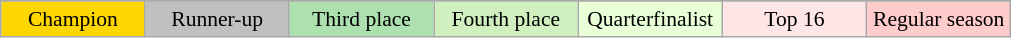<table class="wikitable" style="font-size:90%; text-align:center;">
<tr>
</tr>
<tr>
<td style="background:gold;" width=14%>Champion</td>
<td style="background:silver;" width=14%>Runner-up</td>
<td style="background:#ACE1AF;" width=14%>Third place</td>
<td style="background:#D0F0C0;" width=14%>Fourth place</td>
<td style="background:#E8FFD8;" width=14%>Quarterfinalist</td>
<td style="background:#FFE6E6;" width=14%>Top 16</td>
<td style="background:#fcc;" width=14%>Regular season</td>
</tr>
</table>
